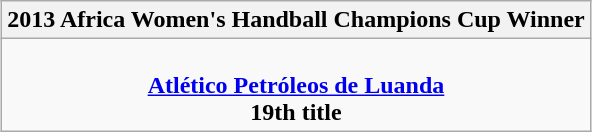<table class=wikitable style="text-align:center; margin:auto">
<tr>
<th>2013 Africa Women's Handball Champions Cup Winner</th>
</tr>
<tr>
<td><br><strong><a href='#'>Atlético Petróleos de Luanda</a></strong><br><strong>19th title</strong></td>
</tr>
</table>
